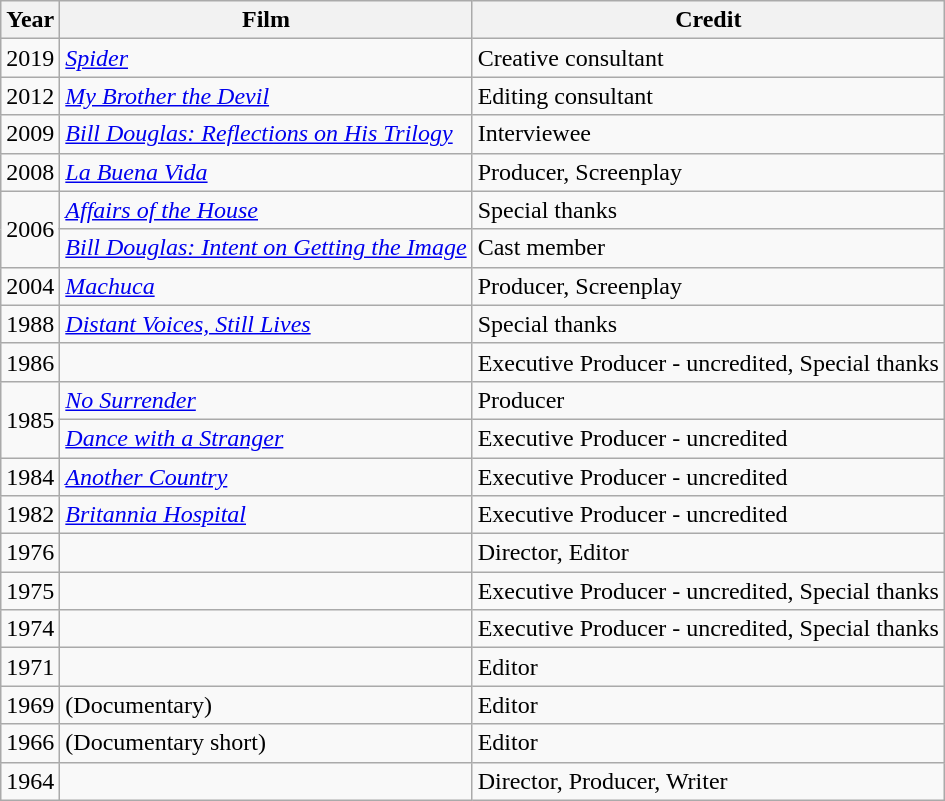<table class="wikitable">
<tr>
<th>Year</th>
<th>Film</th>
<th>Credit</th>
</tr>
<tr>
<td>2019</td>
<td><em><a href='#'>Spider</a></em></td>
<td>Creative consultant</td>
</tr>
<tr>
<td>2012</td>
<td><em><a href='#'>My Brother the Devil</a></em></td>
<td>Editing consultant</td>
</tr>
<tr>
<td>2009</td>
<td><em><a href='#'>Bill Douglas: Reflections on His Trilogy</a></em></td>
<td>Interviewee</td>
</tr>
<tr>
<td>2008</td>
<td><em><a href='#'>La Buena Vida</a></em></td>
<td>Producer, Screenplay</td>
</tr>
<tr>
<td rowspan="2">2006</td>
<td><em><a href='#'>Affairs of the House</a></em></td>
<td>Special thanks</td>
</tr>
<tr>
<td><em><a href='#'>Bill Douglas: Intent on Getting the Image</a></em></td>
<td>Cast member</td>
</tr>
<tr>
<td>2004</td>
<td><em><a href='#'>Machuca</a></em></td>
<td>Producer, Screenplay</td>
</tr>
<tr>
<td>1988</td>
<td><em><a href='#'>Distant Voices, Still Lives</a></em></td>
<td>Special thanks</td>
</tr>
<tr>
<td>1986</td>
<td></td>
<td>Executive Producer - uncredited, Special thanks</td>
</tr>
<tr>
<td rowspan="2">1985</td>
<td><em><a href='#'>No Surrender</a></em></td>
<td>Producer</td>
</tr>
<tr>
<td><em><a href='#'>Dance with a Stranger</a></em></td>
<td>Executive Producer - uncredited</td>
</tr>
<tr>
<td>1984</td>
<td><em><a href='#'>Another Country</a></em></td>
<td>Executive Producer - uncredited</td>
</tr>
<tr>
<td>1982</td>
<td><em><a href='#'>Britannia Hospital</a></em></td>
<td>Executive Producer - uncredited</td>
</tr>
<tr>
<td>1976</td>
<td></td>
<td>Director, Editor</td>
</tr>
<tr>
<td>1975</td>
<td></td>
<td>Executive Producer - uncredited, Special thanks</td>
</tr>
<tr>
<td>1974</td>
<td></td>
<td>Executive Producer - uncredited, Special thanks</td>
</tr>
<tr>
<td>1971</td>
<td></td>
<td>Editor</td>
</tr>
<tr>
<td>1969</td>
<td> (Documentary)</td>
<td>Editor</td>
</tr>
<tr>
<td>1966</td>
<td> (Documentary short)</td>
<td>Editor</td>
</tr>
<tr>
<td>1964</td>
<td></td>
<td>Director, Producer, Writer</td>
</tr>
</table>
